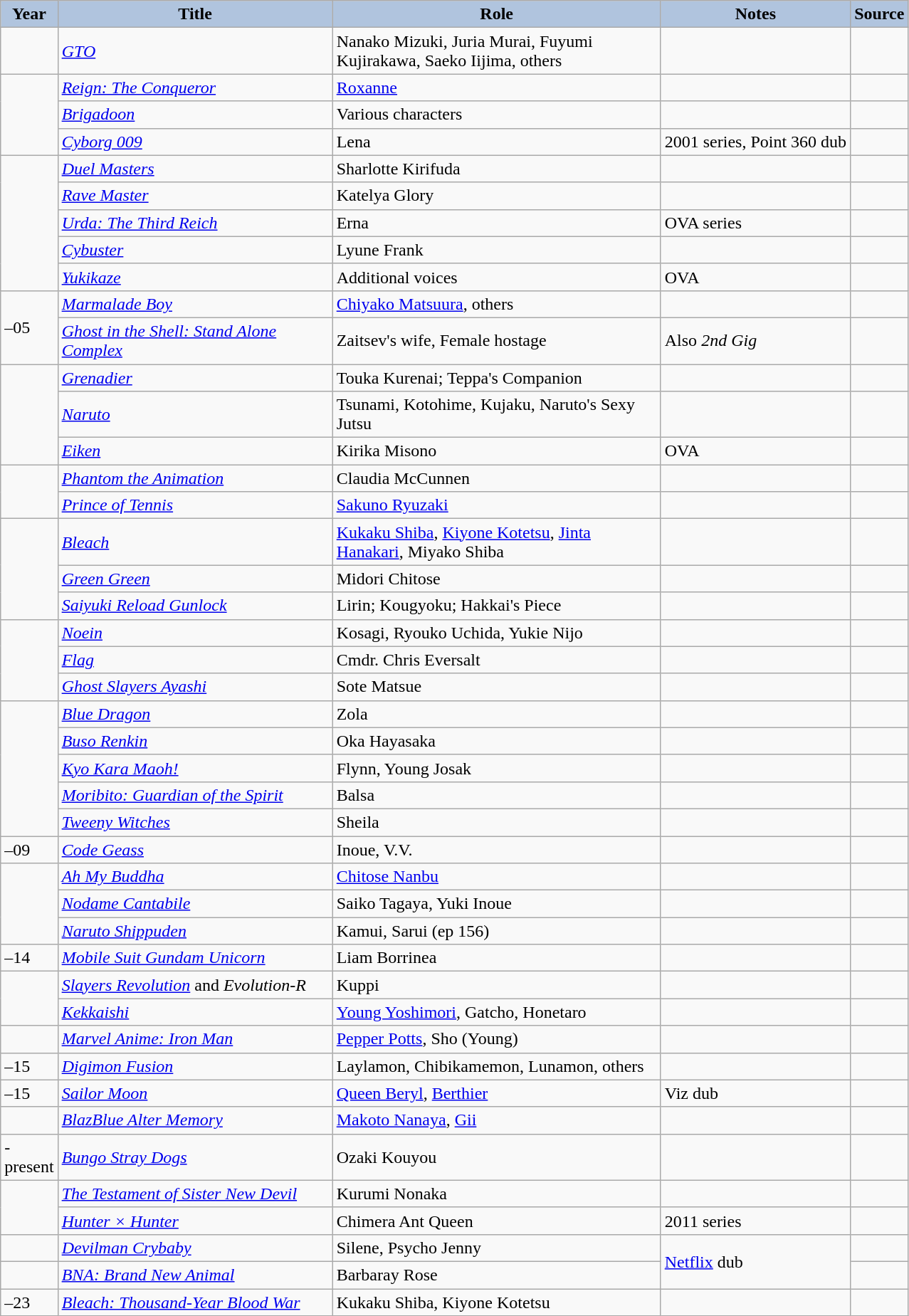<table class="wikitable sortable plainrowheaders" style="width=100%; font-size: 100%;">
<tr>
<th scope="col" style="background:#b0c4de; width:40px;">Year </th>
<th scope="col" style="background:#b0c4de; width:250px;">Title</th>
<th scope="col" style="background:#b0c4de; width:300px;">Role </th>
<th scope="col" style="background:#b0c4de;" class="unsortable">Notes </th>
<th scope="col" style="background:#b0c4de;" class="unsortable">Source</th>
</tr>
<tr>
<td></td>
<td><em><a href='#'>GTO</a></em></td>
<td>Nanako Mizuki, Juria Murai, Fuyumi Kujirakawa, Saeko Iijima, others</td>
<td></td>
<td></td>
</tr>
<tr>
<td rowspan="3"></td>
<td><em><a href='#'>Reign: The Conqueror</a></em></td>
<td><a href='#'>Roxanne</a></td>
<td></td>
<td></td>
</tr>
<tr>
<td><em><a href='#'>Brigadoon</a></em></td>
<td>Various characters</td>
<td></td>
<td></td>
</tr>
<tr>
<td><em><a href='#'>Cyborg 009</a></em></td>
<td>Lena</td>
<td>2001 series, Point 360 dub</td>
<td></td>
</tr>
<tr>
<td rowspan="5"></td>
<td><em><a href='#'>Duel Masters</a></em></td>
<td>Sharlotte Kirifuda</td>
<td></td>
<td></td>
</tr>
<tr>
<td><em><a href='#'>Rave Master</a></em></td>
<td>Katelya Glory</td>
<td></td>
<td></td>
</tr>
<tr>
<td><em><a href='#'>Urda: The Third Reich</a></em></td>
<td>Erna</td>
<td>OVA series</td>
<td></td>
</tr>
<tr>
<td><em><a href='#'>Cybuster</a></em></td>
<td>Lyune Frank</td>
<td></td>
<td></td>
</tr>
<tr>
<td><em><a href='#'>Yukikaze</a></em></td>
<td>Additional voices</td>
<td>OVA</td>
<td></td>
</tr>
<tr>
<td rowspan="2">–05</td>
<td><em><a href='#'>Marmalade Boy</a></em></td>
<td><a href='#'>Chiyako Matsuura</a>, others</td>
<td></td>
<td></td>
</tr>
<tr>
<td><em><a href='#'>Ghost in the Shell: Stand Alone Complex</a></em></td>
<td>Zaitsev's wife, Female hostage</td>
<td>Also <em>2nd Gig</em></td>
<td></td>
</tr>
<tr>
<td rowspan="3"></td>
<td><em><a href='#'>Grenadier</a></em></td>
<td>Touka Kurenai; Teppa's Companion</td>
<td></td>
<td></td>
</tr>
<tr>
<td><em><a href='#'>Naruto</a></em></td>
<td>Tsunami, Kotohime, Kujaku, Naruto's Sexy Jutsu</td>
<td></td>
<td></td>
</tr>
<tr>
<td><em><a href='#'>Eiken</a></em></td>
<td>Kirika Misono</td>
<td>OVA</td>
<td></td>
</tr>
<tr>
<td rowspan="2"></td>
<td><em><a href='#'>Phantom the Animation</a></em></td>
<td>Claudia McCunnen</td>
<td></td>
<td></td>
</tr>
<tr>
<td><em><a href='#'>Prince of Tennis</a></em></td>
<td><a href='#'>Sakuno Ryuzaki</a></td>
<td></td>
<td></td>
</tr>
<tr>
<td rowspan="3"></td>
<td><em><a href='#'>Bleach</a></em></td>
<td><a href='#'>Kukaku Shiba</a>, <a href='#'>Kiyone Kotetsu</a>, <a href='#'>Jinta Hanakari</a>, Miyako Shiba</td>
<td></td>
<td></td>
</tr>
<tr>
<td><em><a href='#'>Green Green</a></em></td>
<td>Midori Chitose</td>
<td></td>
<td></td>
</tr>
<tr>
<td><em><a href='#'>Saiyuki Reload Gunlock</a></em></td>
<td>Lirin; Kougyoku; Hakkai's Piece</td>
<td></td>
<td></td>
</tr>
<tr>
<td rowspan="3"></td>
<td><em><a href='#'>Noein</a></em></td>
<td>Kosagi, Ryouko Uchida, Yukie Nijo</td>
<td></td>
<td></td>
</tr>
<tr>
<td><em><a href='#'>Flag</a></em></td>
<td>Cmdr. Chris Eversalt</td>
<td></td>
<td></td>
</tr>
<tr>
<td><em><a href='#'>Ghost Slayers Ayashi</a></em></td>
<td>Sote Matsue</td>
<td></td>
<td></td>
</tr>
<tr>
<td rowspan="5"></td>
<td><em><a href='#'>Blue Dragon</a></em></td>
<td>Zola</td>
<td></td>
<td></td>
</tr>
<tr>
<td><em><a href='#'>Buso Renkin</a></em></td>
<td>Oka Hayasaka</td>
<td></td>
<td></td>
</tr>
<tr>
<td><em><a href='#'>Kyo Kara Maoh!</a></em></td>
<td>Flynn, Young Josak</td>
<td></td>
<td></td>
</tr>
<tr>
<td><em><a href='#'>Moribito: Guardian of the Spirit</a></em></td>
<td>Balsa</td>
<td></td>
<td></td>
</tr>
<tr>
<td><em><a href='#'>Tweeny Witches</a></em></td>
<td>Sheila</td>
<td></td>
<td></td>
</tr>
<tr>
<td>–09</td>
<td><em><a href='#'>Code Geass</a></em></td>
<td>Inoue, V.V.</td>
<td></td>
<td></td>
</tr>
<tr>
<td rowspan="3"></td>
<td><em><a href='#'>Ah My Buddha</a></em></td>
<td><a href='#'>Chitose Nanbu</a></td>
<td></td>
<td></td>
</tr>
<tr>
<td><em><a href='#'>Nodame Cantabile</a></em></td>
<td>Saiko Tagaya, Yuki Inoue</td>
<td></td>
<td></td>
</tr>
<tr>
<td><em><a href='#'>Naruto Shippuden</a></em></td>
<td>Kamui, Sarui (ep 156)</td>
<td></td>
<td></td>
</tr>
<tr>
<td>–14</td>
<td><em><a href='#'>Mobile Suit Gundam Unicorn</a></em></td>
<td>Liam Borrinea</td>
<td></td>
<td></td>
</tr>
<tr>
<td rowspan="2"></td>
<td><em><a href='#'>Slayers Revolution</a></em> and <em>Evolution-R</em></td>
<td>Kuppi</td>
<td></td>
<td></td>
</tr>
<tr>
<td><em><a href='#'>Kekkaishi</a></em></td>
<td><a href='#'>Young Yoshimori</a>, Gatcho, Honetaro</td>
<td></td>
<td></td>
</tr>
<tr>
<td></td>
<td><em><a href='#'>Marvel Anime: Iron Man</a></em></td>
<td><a href='#'>Pepper Potts</a>, Sho (Young)</td>
<td></td>
<td></td>
</tr>
<tr>
<td>–15</td>
<td><em><a href='#'>Digimon Fusion</a></em></td>
<td>Laylamon, Chibikamemon, Lunamon, others</td>
<td></td>
<td></td>
</tr>
<tr>
<td>–15</td>
<td><em><a href='#'>Sailor Moon</a></em></td>
<td><a href='#'>Queen Beryl</a>, <a href='#'>Berthier</a></td>
<td>Viz dub</td>
<td></td>
</tr>
<tr>
<td></td>
<td><em><a href='#'>BlazBlue Alter Memory</a></em></td>
<td><a href='#'>Makoto Nanaya</a>, <a href='#'>Gii</a></td>
<td></td>
<td></td>
</tr>
<tr>
<td>-present</td>
<td><em><a href='#'>Bungo Stray Dogs</a></em></td>
<td>Ozaki Kouyou</td>
<td></td>
<td></td>
</tr>
<tr>
<td rowspan="2"></td>
<td><em><a href='#'>The Testament of Sister New Devil</a></em></td>
<td>Kurumi Nonaka</td>
<td></td>
<td></td>
</tr>
<tr>
<td><em><a href='#'>Hunter × Hunter</a></em></td>
<td>Chimera Ant Queen</td>
<td>2011 series</td>
<td></td>
</tr>
<tr>
<td></td>
<td><em><a href='#'>Devilman Crybaby</a></em></td>
<td>Silene, Psycho Jenny</td>
<td rowspan="2"><a href='#'>Netflix</a> dub</td>
<td></td>
</tr>
<tr>
<td></td>
<td><em><a href='#'>BNA: Brand New Animal</a></em></td>
<td>Barbaray Rose</td>
<td></td>
</tr>
<tr>
<td>–23</td>
<td><em><a href='#'>Bleach: Thousand-Year Blood War</a></em></td>
<td>Kukaku Shiba, Kiyone Kotetsu</td>
<td></td>
<td></td>
</tr>
</table>
